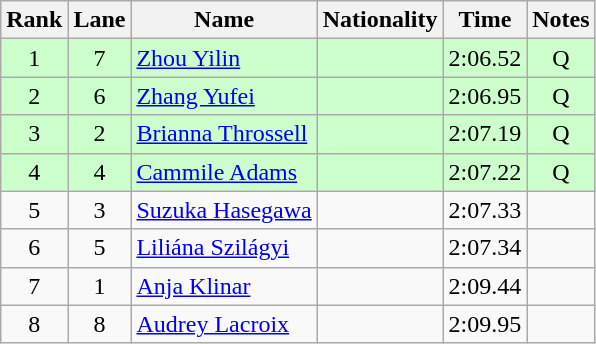<table class="wikitable sortable" style="text-align:center">
<tr>
<th>Rank</th>
<th>Lane</th>
<th>Name</th>
<th>Nationality</th>
<th>Time</th>
<th>Notes</th>
</tr>
<tr bgcolor=ccffcc>
<td>1</td>
<td>7</td>
<td align=left><a href='#'>Zhou Yilin</a></td>
<td align=left></td>
<td>2:06.52</td>
<td>Q</td>
</tr>
<tr bgcolor=ccffcc>
<td>2</td>
<td>6</td>
<td align=left><a href='#'>Zhang Yufei</a></td>
<td align=left></td>
<td>2:06.95</td>
<td>Q</td>
</tr>
<tr bgcolor=ccffcc>
<td>3</td>
<td>2</td>
<td align=left><a href='#'>Brianna Throssell</a></td>
<td align=left></td>
<td>2:07.19</td>
<td>Q</td>
</tr>
<tr bgcolor=ccffcc>
<td>4</td>
<td>4</td>
<td align=left><a href='#'>Cammile Adams</a></td>
<td align=left></td>
<td>2:07.22</td>
<td>Q</td>
</tr>
<tr>
<td>5</td>
<td>3</td>
<td align=left><a href='#'>Suzuka Hasegawa</a></td>
<td align=left></td>
<td>2:07.33</td>
<td></td>
</tr>
<tr>
<td>6</td>
<td>5</td>
<td align=left><a href='#'>Liliána Szilágyi</a></td>
<td align=left></td>
<td>2:07.34</td>
<td></td>
</tr>
<tr>
<td>7</td>
<td>1</td>
<td align=left><a href='#'>Anja Klinar</a></td>
<td align=left></td>
<td>2:09.44</td>
<td></td>
</tr>
<tr>
<td>8</td>
<td>8</td>
<td align=left><a href='#'>Audrey Lacroix</a></td>
<td align=left></td>
<td>2:09.95</td>
<td></td>
</tr>
</table>
